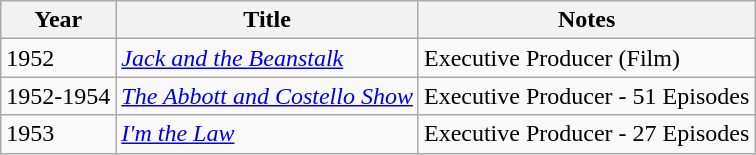<table class="wikitable">
<tr>
<th>Year</th>
<th>Title</th>
<th>Notes</th>
</tr>
<tr>
<td>1952</td>
<td><em><a href='#'>Jack and the Beanstalk</a></em></td>
<td>Executive Producer (Film)</td>
</tr>
<tr>
<td>1952-1954</td>
<td><em><a href='#'>The Abbott and Costello Show</a></em></td>
<td>Executive Producer - 51 Episodes</td>
</tr>
<tr>
<td>1953</td>
<td><em><a href='#'>I'm the Law</a></em></td>
<td>Executive Producer - 27 Episodes</td>
</tr>
</table>
